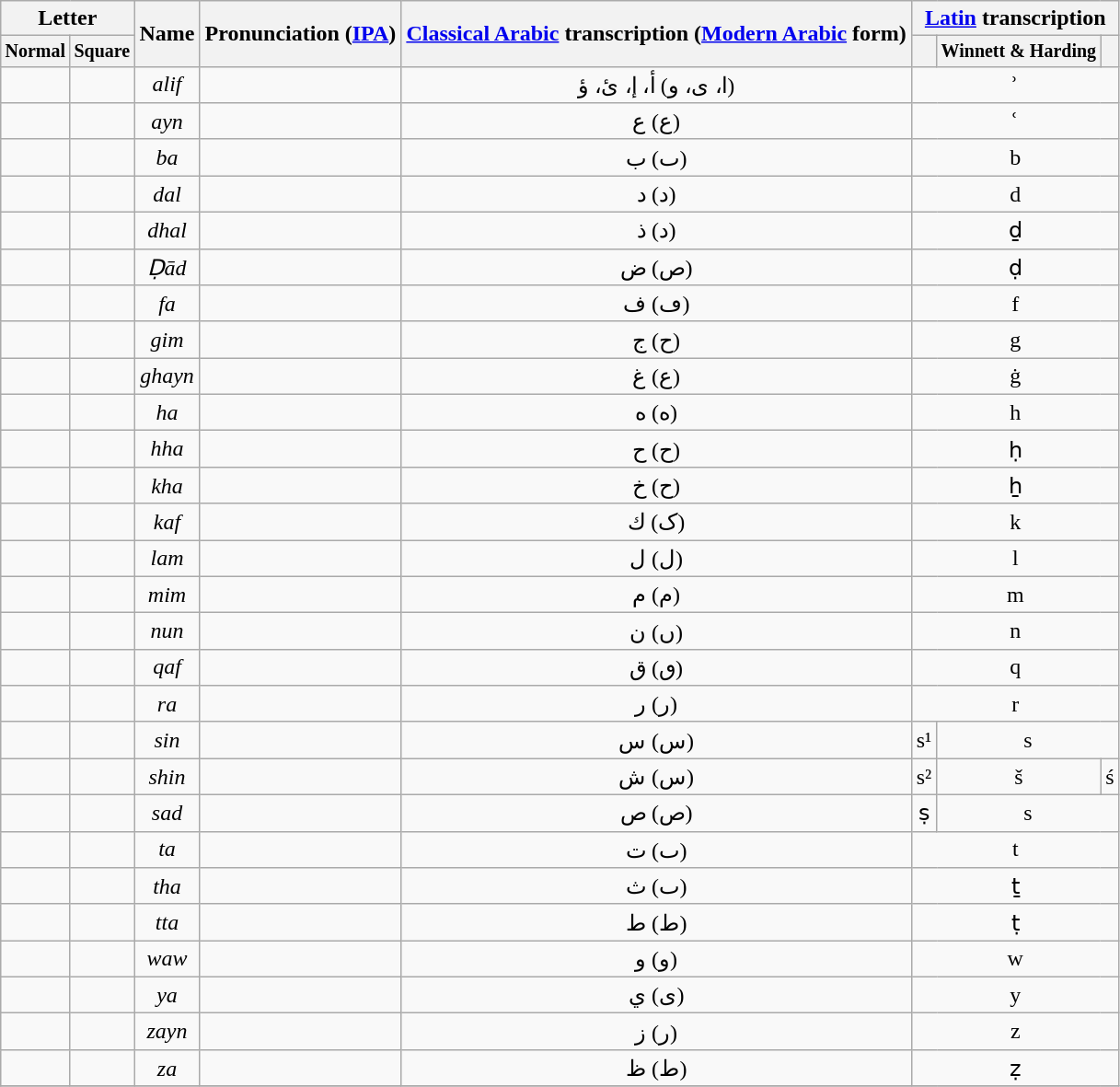<table class="wikitable" style="text-align: center;">
<tr>
<th colspan="2">Letter</th>
<th rowspan="2">Name</th>
<th rowspan="2">Pronunciation (<a href='#'>IPA</a>)</th>
<th rowspan="2"><a href='#'>Classical Arabic</a> transcription (<a href='#'>Modern Arabic</a> form)</th>
<th colspan="3"><a href='#'>Latin</a> transcription</th>
</tr>
<tr style="font-size: smaller;">
<th>Normal</th>
<th>Square</th>
<th></th>
<th>Winnett & Harding</th>
<th></th>
</tr>
<tr>
<td></td>
<td></td>
<td><em>alif</em></td>
<td></td>
<td>ا، ى، و) أ، إ، ئ، ؤ)</td>
<td colspan="3">ʾ</td>
</tr>
<tr>
<td></td>
<td></td>
<td><em>ayn</em></td>
<td></td>
<td>ع) ع)</td>
<td colspan="3">ʿ</td>
</tr>
<tr>
<td></td>
<td></td>
<td><em>ba</em></td>
<td></td>
<td>ٮ) ب)</td>
<td colspan="3">b</td>
</tr>
<tr>
<td></td>
<td></td>
<td><em>dal</em></td>
<td></td>
<td>د) د)</td>
<td colspan="3">d</td>
</tr>
<tr>
<td></td>
<td></td>
<td><em>dhal</em></td>
<td></td>
<td>د) ذ)</td>
<td colspan="3">ḏ</td>
</tr>
<tr>
<td></td>
<td></td>
<td><em>Ḍād</em></td>
<td></td>
<td>ص) ض)</td>
<td colspan="3">ḍ</td>
</tr>
<tr>
<td></td>
<td></td>
<td><em>fa</em></td>
<td></td>
<td>ڡ) ف)</td>
<td colspan="3">f</td>
</tr>
<tr>
<td></td>
<td></td>
<td><em>gim</em></td>
<td></td>
<td>ح) ج)</td>
<td colspan="3">g</td>
</tr>
<tr>
<td></td>
<td></td>
<td><em>ghayn</em></td>
<td></td>
<td>ع) غ)</td>
<td colspan="3">ġ</td>
</tr>
<tr>
<td></td>
<td></td>
<td><em>ha</em></td>
<td></td>
<td>ه) ه)</td>
<td colspan="3">h</td>
</tr>
<tr>
<td></td>
<td></td>
<td><em>hha</em></td>
<td></td>
<td>ح) ح)</td>
<td colspan="3">ḥ</td>
</tr>
<tr>
<td></td>
<td></td>
<td><em>kha</em></td>
<td></td>
<td>ح) خ)</td>
<td colspan="3">ẖ</td>
</tr>
<tr>
<td></td>
<td></td>
<td><em>kaf</em></td>
<td></td>
<td>ک) ك)</td>
<td colspan="3">k</td>
</tr>
<tr>
<td></td>
<td></td>
<td><em>lam</em></td>
<td></td>
<td>ل) ل)</td>
<td colspan="3">l</td>
</tr>
<tr>
<td></td>
<td></td>
<td><em>mim</em></td>
<td></td>
<td>م) م)</td>
<td colspan="3">m</td>
</tr>
<tr>
<td></td>
<td></td>
<td><em>nun</em></td>
<td></td>
<td>ں) ن)</td>
<td colspan="3">n</td>
</tr>
<tr>
<td></td>
<td></td>
<td><em>qaf</em></td>
<td></td>
<td>ٯ) ق)</td>
<td colspan="3">q</td>
</tr>
<tr>
<td></td>
<td></td>
<td><em>ra</em></td>
<td></td>
<td>ر) ر)</td>
<td colspan="3">r</td>
</tr>
<tr>
<td></td>
<td></td>
<td><em>sin</em></td>
<td></td>
<td>س) س)</td>
<td>s¹</td>
<td colspan="2">s</td>
</tr>
<tr>
<td></td>
<td></td>
<td><em>shin</em></td>
<td></td>
<td>س) ش)</td>
<td>s²</td>
<td>š</td>
<td>ś</td>
</tr>
<tr>
<td></td>
<td></td>
<td><em>sad</em></td>
<td></td>
<td>ص) ص)</td>
<td>ṣ</td>
<td colspan="2">s</td>
</tr>
<tr>
<td></td>
<td></td>
<td><em>ta</em></td>
<td></td>
<td>ٮ) ت)</td>
<td colspan="3">t</td>
</tr>
<tr>
<td></td>
<td></td>
<td><em>tha</em></td>
<td></td>
<td>ٮ) ث)</td>
<td colspan="3">ṯ</td>
</tr>
<tr>
<td></td>
<td></td>
<td><em>tta</em></td>
<td></td>
<td>ط) ط)</td>
<td colspan="3">ṭ</td>
</tr>
<tr>
<td></td>
<td></td>
<td><em>waw</em></td>
<td></td>
<td>و) و)</td>
<td colspan="3">w</td>
</tr>
<tr>
<td></td>
<td></td>
<td><em>ya</em></td>
<td></td>
<td>ى) ي)</td>
<td colspan="3">y</td>
</tr>
<tr>
<td></td>
<td></td>
<td><em>zayn</em></td>
<td></td>
<td>ر) ز)</td>
<td colspan="3">z</td>
</tr>
<tr>
<td></td>
<td></td>
<td><em>za</em></td>
<td></td>
<td>ط) ظ)</td>
<td colspan="3">ẓ</td>
</tr>
<tr>
</tr>
</table>
